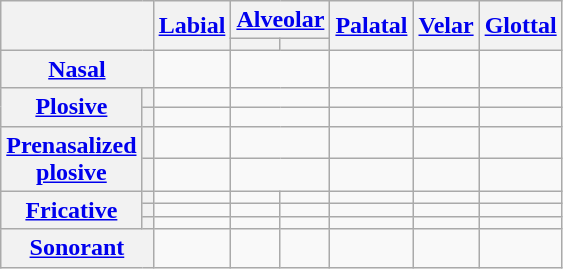<table class="wikitable" style="text-align:center">
<tr>
<th colspan="2" rowspan="2"></th>
<th rowspan="2"><a href='#'>Labial</a></th>
<th colspan="2"><a href='#'>Alveolar</a></th>
<th rowspan="2"><a href='#'>Palatal</a></th>
<th rowspan="2"><a href='#'>Velar</a></th>
<th rowspan="2"><a href='#'>Glottal</a></th>
</tr>
<tr>
<th></th>
<th></th>
</tr>
<tr>
<th colspan="2"><a href='#'>Nasal</a></th>
<td></td>
<td colspan="2"></td>
<td> </td>
<td></td>
<td></td>
</tr>
<tr>
<th rowspan="2"><a href='#'>Plosive</a></th>
<th></th>
<td></td>
<td colspan="2"></td>
<td> </td>
<td></td>
<td> </td>
</tr>
<tr>
<th></th>
<td></td>
<td colspan="2"></td>
<td> </td>
<td></td>
<td></td>
</tr>
<tr>
<th rowspan="2"><a href='#'>Prenasalized<br>plosive</a></th>
<th></th>
<td> </td>
<td colspan="2"> </td>
<td></td>
<td> </td>
<td></td>
</tr>
<tr>
<th></th>
<td> </td>
<td colspan="2"> </td>
<td></td>
<td> </td>
<td></td>
</tr>
<tr>
<th rowspan="3"><a href='#'>Fricative</a></th>
<th></th>
<td></td>
<td></td>
<td> </td>
<td> </td>
<td></td>
<td></td>
</tr>
<tr>
<th></th>
<td></td>
<td></td>
<td></td>
<td></td>
<td> </td>
<td></td>
</tr>
<tr>
<th></th>
<td></td>
<td></td>
<td></td>
<td></td>
<td> </td>
<td></td>
</tr>
<tr>
<th colspan="2"><a href='#'>Sonorant</a></th>
<td></td>
<td></td>
<td></td>
<td> </td>
<td></td>
<td></td>
</tr>
</table>
